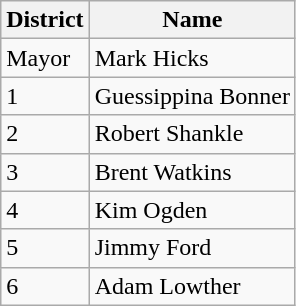<table class="wikitable sortable">
<tr>
<th>District</th>
<th>Name</th>
</tr>
<tr }>
<td>Mayor</td>
<td>Mark Hicks</td>
</tr>
<tr>
<td>1</td>
<td>Guessippina Bonner</td>
</tr>
<tr>
<td>2</td>
<td>Robert Shankle</td>
</tr>
<tr>
<td>3</td>
<td>Brent Watkins</td>
</tr>
<tr>
<td>4</td>
<td>Kim Ogden</td>
</tr>
<tr>
<td>5</td>
<td>Jimmy Ford</td>
</tr>
<tr>
<td>6</td>
<td>Adam Lowther</td>
</tr>
</table>
